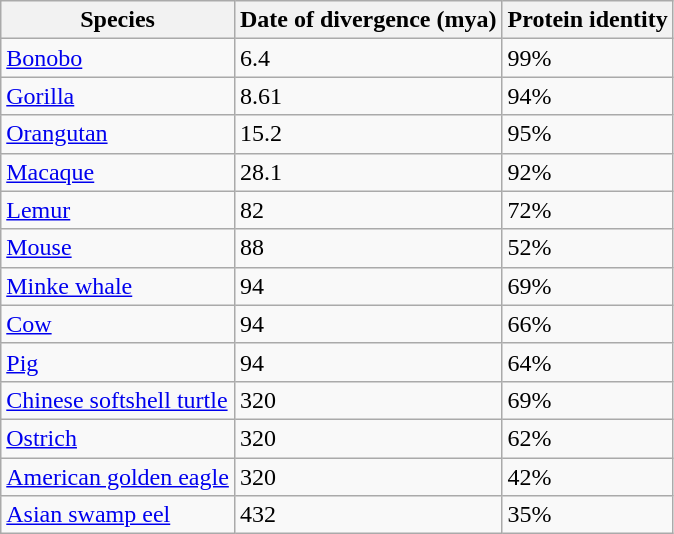<table class="wikitable">
<tr>
<th>Species</th>
<th>Date of divergence (mya)</th>
<th>Protein identity</th>
</tr>
<tr>
<td><a href='#'>Bonobo</a></td>
<td>6.4</td>
<td>99%</td>
</tr>
<tr>
<td><a href='#'>Gorilla</a></td>
<td>8.61</td>
<td>94%</td>
</tr>
<tr>
<td><a href='#'>Orangutan</a></td>
<td>15.2</td>
<td>95%</td>
</tr>
<tr>
<td><a href='#'>Macaque</a></td>
<td>28.1</td>
<td>92%</td>
</tr>
<tr>
<td><a href='#'>Lemur</a></td>
<td>82</td>
<td>72%</td>
</tr>
<tr>
<td><a href='#'>Mouse</a></td>
<td>88</td>
<td>52%</td>
</tr>
<tr>
<td><a href='#'>Minke whale</a></td>
<td>94</td>
<td>69%</td>
</tr>
<tr>
<td><a href='#'>Cow</a></td>
<td>94</td>
<td>66%</td>
</tr>
<tr>
<td><a href='#'>Pig</a></td>
<td>94</td>
<td>64%</td>
</tr>
<tr>
<td><a href='#'>Chinese softshell turtle</a></td>
<td>320</td>
<td>69%</td>
</tr>
<tr>
<td><a href='#'>Ostrich</a></td>
<td>320</td>
<td>62%</td>
</tr>
<tr>
<td><a href='#'>American golden eagle</a></td>
<td>320</td>
<td>42%</td>
</tr>
<tr>
<td><a href='#'>Asian swamp eel</a></td>
<td>432</td>
<td>35%</td>
</tr>
</table>
